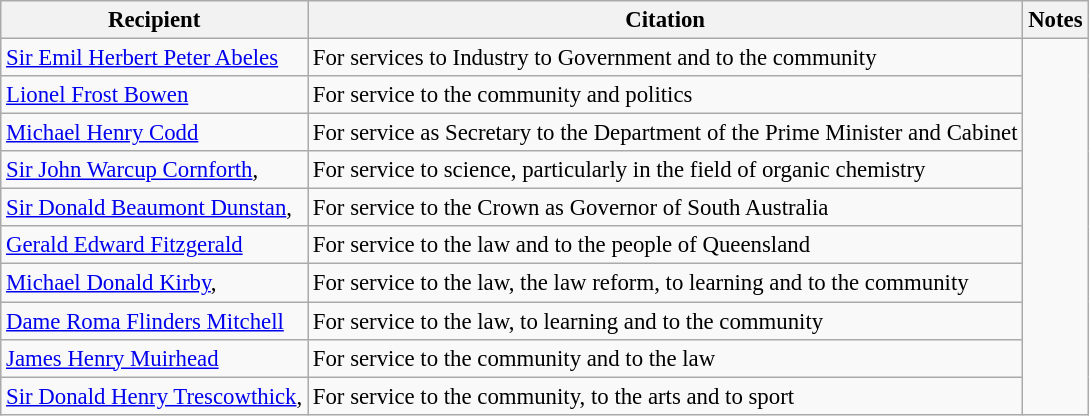<table class="wikitable" style="font-size:95%;">
<tr>
<th>Recipient</th>
<th>Citation</th>
<th>Notes</th>
</tr>
<tr>
<td><a href='#'>Sir Emil Herbert Peter Abeles</a></td>
<td>For services to Industry to Government and to the community</td>
<td rowspan=10></td>
</tr>
<tr>
<td> <a href='#'>Lionel Frost Bowen</a></td>
<td>For service to the community and politics</td>
</tr>
<tr>
<td><a href='#'>Michael Henry Codd</a></td>
<td>For service as Secretary to the Department of the Prime Minister and Cabinet</td>
</tr>
<tr>
<td> <a href='#'>Sir John Warcup Cornforth</a>, </td>
<td>For service to science, particularly in the field of organic chemistry</td>
</tr>
<tr>
<td> <a href='#'>Sir Donald Beaumont Dunstan</a>, </td>
<td>For service to the Crown as Governor of South Australia</td>
</tr>
<tr>
<td><a href='#'>Gerald Edward Fitzgerald</a></td>
<td>For service to the law and to the people of Queensland</td>
</tr>
<tr>
<td> <a href='#'>Michael Donald Kirby</a>, </td>
<td>For service to the law, the law reform, to learning and to the community</td>
</tr>
<tr>
<td> <a href='#'>Dame Roma Flinders Mitchell</a> </td>
<td>For service to the law, to learning and to the community</td>
</tr>
<tr>
<td> <a href='#'>James Henry Muirhead</a></td>
<td>For service to the community and to the law</td>
</tr>
<tr>
<td><a href='#'>Sir Donald Henry Trescowthick</a>, </td>
<td>For service to the community, to the arts and to sport</td>
</tr>
</table>
